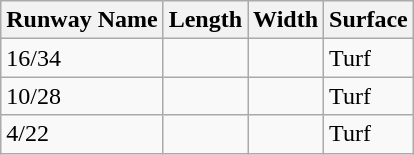<table class="wikitable">
<tr>
<th>Runway Name</th>
<th>Length</th>
<th>Width</th>
<th>Surface</th>
</tr>
<tr>
<td>16/34</td>
<td></td>
<td></td>
<td>Turf</td>
</tr>
<tr>
<td>10/28</td>
<td></td>
<td></td>
<td>Turf</td>
</tr>
<tr>
<td>4/22</td>
<td></td>
<td></td>
<td>Turf</td>
</tr>
</table>
